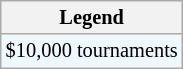<table class="wikitable" style="font-size:85%;">
<tr>
<th>Legend</th>
</tr>
<tr style="background:#f0f8ff;">
<td>$10,000 tournaments</td>
</tr>
</table>
